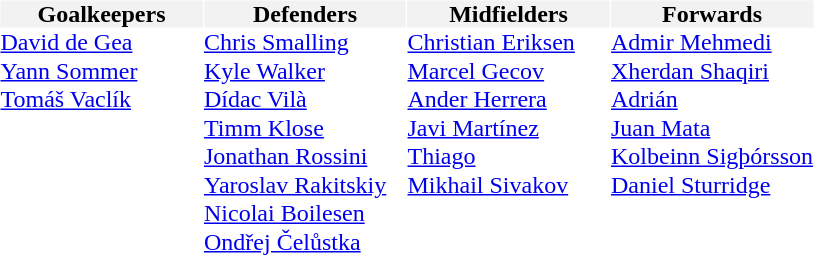<table cellpadding=0 cellspacing=1 border=0>
<tr align=center bgcolor=#f2f2f2>
<td width=25%><strong>Goalkeepers</strong></td>
<td width=25%><strong>Defenders</strong></td>
<td width=25%><strong>Midfielders</strong></td>
<td width=25%><strong>Forwards</strong></td>
</tr>
<tr>
<td> <a href='#'>David de Gea</a></td>
<td> <a href='#'>Chris Smalling</a></td>
<td> <a href='#'>Christian Eriksen</a></td>
<td> <a href='#'>Admir Mehmedi</a></td>
</tr>
<tr>
<td> <a href='#'>Yann Sommer</a></td>
<td> <a href='#'>Kyle Walker</a></td>
<td> <a href='#'>Marcel Gecov</a></td>
<td> <a href='#'>Xherdan Shaqiri</a></td>
</tr>
<tr>
<td> <a href='#'>Tomáš Vaclík</a></td>
<td> <a href='#'>Dídac Vilà</a></td>
<td> <a href='#'>Ander Herrera</a></td>
<td> <a href='#'>Adrián</a></td>
</tr>
<tr>
<td></td>
<td> <a href='#'>Timm Klose</a></td>
<td> <a href='#'>Javi Martínez</a></td>
<td> <a href='#'>Juan Mata</a></td>
</tr>
<tr>
<td></td>
<td> <a href='#'>Jonathan Rossini</a></td>
<td> <a href='#'>Thiago</a></td>
<td> <a href='#'>Kolbeinn Sigþórsson</a></td>
</tr>
<tr>
<td></td>
<td> <a href='#'>Yaroslav Rakitskiy</a></td>
<td> <a href='#'>Mikhail Sivakov</a></td>
<td> <a href='#'>Daniel Sturridge</a></td>
</tr>
<tr>
<td></td>
<td> <a href='#'>Nicolai Boilesen</a></td>
<td></td>
<td></td>
</tr>
<tr>
<td></td>
<td> <a href='#'>Ondřej Čelůstka</a></td>
<td></td>
<td></td>
</tr>
</table>
